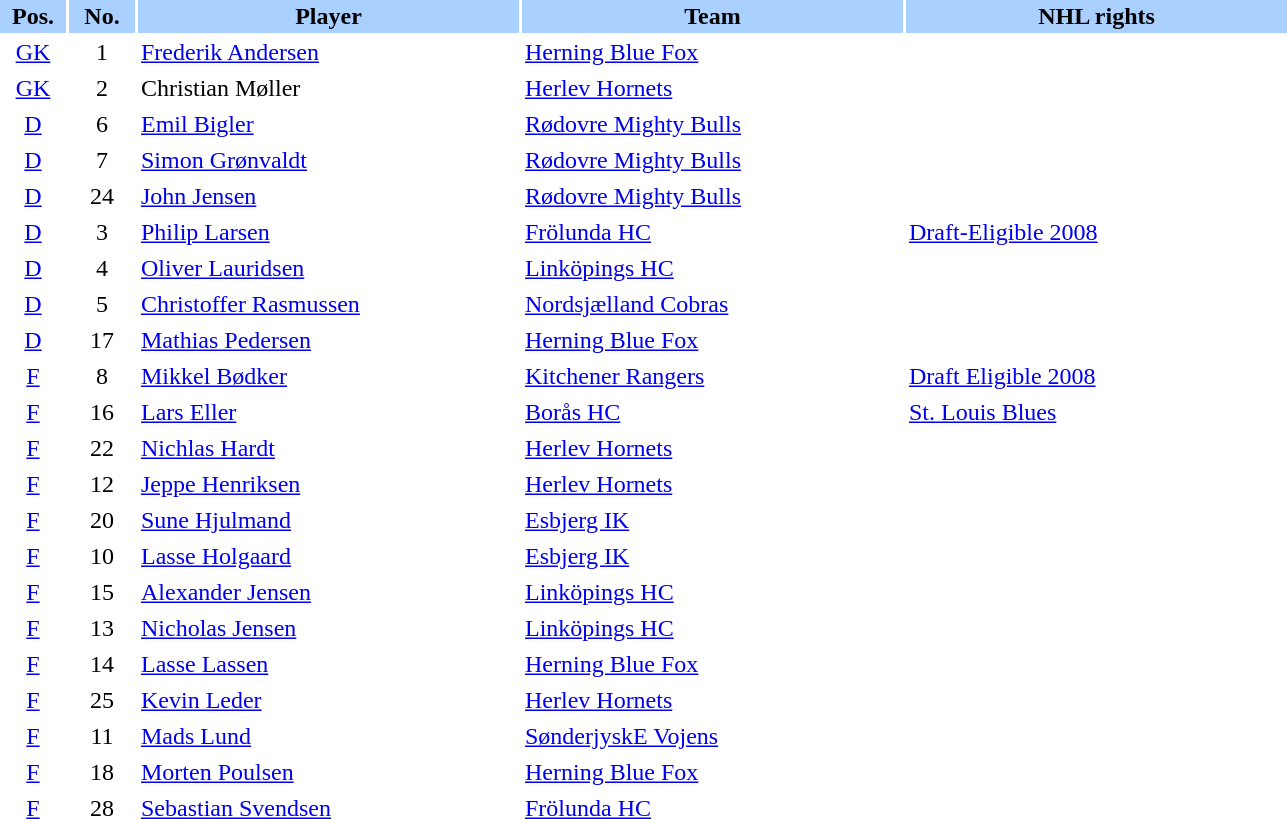<table border="0" cellspacing="2" cellpadding="2">
<tr bgcolor=AAD0FF>
<th width=40>Pos.</th>
<th width=40>No.</th>
<th width=250>Player</th>
<th width=250>Team</th>
<th width=250>NHL rights</th>
</tr>
<tr>
<td style="text-align:center;"><a href='#'>GK</a></td>
<td style="text-align:center;">1</td>
<td><a href='#'>Frederik Andersen</a></td>
<td> <a href='#'>Herning Blue Fox</a></td>
</tr>
<tr>
<td style="text-align:center;"><a href='#'>GK</a></td>
<td style="text-align:center;">2</td>
<td>Christian Møller</td>
<td> <a href='#'>Herlev Hornets</a></td>
</tr>
<tr>
<td style="text-align:center;"><a href='#'>D</a></td>
<td style="text-align:center;">6</td>
<td><a href='#'>Emil Bigler</a></td>
<td> <a href='#'>Rødovre Mighty Bulls</a></td>
</tr>
<tr>
<td style="text-align:center;"><a href='#'>D</a></td>
<td style="text-align:center;">7</td>
<td><a href='#'>Simon Grønvaldt</a></td>
<td> <a href='#'>Rødovre Mighty Bulls</a></td>
</tr>
<tr>
<td style="text-align:center;"><a href='#'>D</a></td>
<td style="text-align:center;">24</td>
<td><a href='#'>John Jensen</a></td>
<td> <a href='#'>Rødovre Mighty Bulls</a></td>
</tr>
<tr>
<td style="text-align:center;"><a href='#'>D</a></td>
<td style="text-align:center;">3</td>
<td><a href='#'>Philip Larsen</a></td>
<td> <a href='#'>Frölunda HC</a></td>
<td><a href='#'>Draft-Eligible 2008</a></td>
</tr>
<tr>
<td style="text-align:center;"><a href='#'>D</a></td>
<td style="text-align:center;">4</td>
<td><a href='#'>Oliver Lauridsen</a></td>
<td> <a href='#'>Linköpings HC</a></td>
</tr>
<tr>
<td style="text-align:center;"><a href='#'>D</a></td>
<td style="text-align:center;">5</td>
<td><a href='#'>Christoffer Rasmussen</a></td>
<td> <a href='#'>Nordsjælland Cobras</a></td>
</tr>
<tr>
<td style="text-align:center;"><a href='#'>D</a></td>
<td style="text-align:center;">17</td>
<td><a href='#'>Mathias Pedersen</a></td>
<td> <a href='#'>Herning Blue Fox</a></td>
</tr>
<tr>
<td style="text-align:center;"><a href='#'>F</a></td>
<td style="text-align:center;">8</td>
<td><a href='#'>Mikkel Bødker</a></td>
<td> <a href='#'>Kitchener Rangers</a></td>
<td><a href='#'>Draft Eligible 2008</a></td>
</tr>
<tr>
<td style="text-align:center;"><a href='#'>F</a></td>
<td style="text-align:center;">16</td>
<td><a href='#'>Lars Eller</a></td>
<td> <a href='#'>Borås HC</a></td>
<td><a href='#'>St. Louis Blues</a></td>
</tr>
<tr>
<td style="text-align:center;"><a href='#'>F</a></td>
<td style="text-align:center;">22</td>
<td><a href='#'>Nichlas Hardt</a></td>
<td> <a href='#'>Herlev Hornets</a></td>
</tr>
<tr>
<td style="text-align:center;"><a href='#'>F</a></td>
<td style="text-align:center;">12</td>
<td><a href='#'>Jeppe Henriksen</a></td>
<td> <a href='#'>Herlev Hornets</a></td>
</tr>
<tr>
<td style="text-align:center;"><a href='#'>F</a></td>
<td style="text-align:center;">20</td>
<td><a href='#'>Sune Hjulmand</a></td>
<td> <a href='#'>Esbjerg IK</a></td>
</tr>
<tr>
<td style="text-align:center;"><a href='#'>F</a></td>
<td style="text-align:center;">10</td>
<td><a href='#'>Lasse Holgaard</a></td>
<td> <a href='#'>Esbjerg IK</a></td>
</tr>
<tr>
<td style="text-align:center;"><a href='#'>F</a></td>
<td style="text-align:center;">15</td>
<td><a href='#'>Alexander Jensen</a></td>
<td> <a href='#'>Linköpings HC</a></td>
</tr>
<tr>
<td style="text-align:center;"><a href='#'>F</a></td>
<td style="text-align:center;">13</td>
<td><a href='#'>Nicholas Jensen</a></td>
<td> <a href='#'>Linköpings HC</a></td>
</tr>
<tr>
<td style="text-align:center;"><a href='#'>F</a></td>
<td style="text-align:center;">14</td>
<td><a href='#'>Lasse Lassen</a></td>
<td> <a href='#'>Herning Blue Fox</a></td>
</tr>
<tr>
<td style="text-align:center;"><a href='#'>F</a></td>
<td style="text-align:center;">25</td>
<td><a href='#'>Kevin Leder</a></td>
<td> <a href='#'>Herlev Hornets</a></td>
</tr>
<tr>
<td style="text-align:center;"><a href='#'>F</a></td>
<td style="text-align:center;">11</td>
<td><a href='#'>Mads Lund</a></td>
<td> <a href='#'>SønderjyskE Vojens</a></td>
</tr>
<tr>
<td style="text-align:center;"><a href='#'>F</a></td>
<td style="text-align:center;">18</td>
<td><a href='#'>Morten Poulsen</a></td>
<td> <a href='#'>Herning Blue Fox</a></td>
</tr>
<tr>
<td style="text-align:center;"><a href='#'>F</a></td>
<td style="text-align:center;">28</td>
<td><a href='#'>Sebastian Svendsen</a></td>
<td> <a href='#'>Frölunda HC</a></td>
</tr>
</table>
